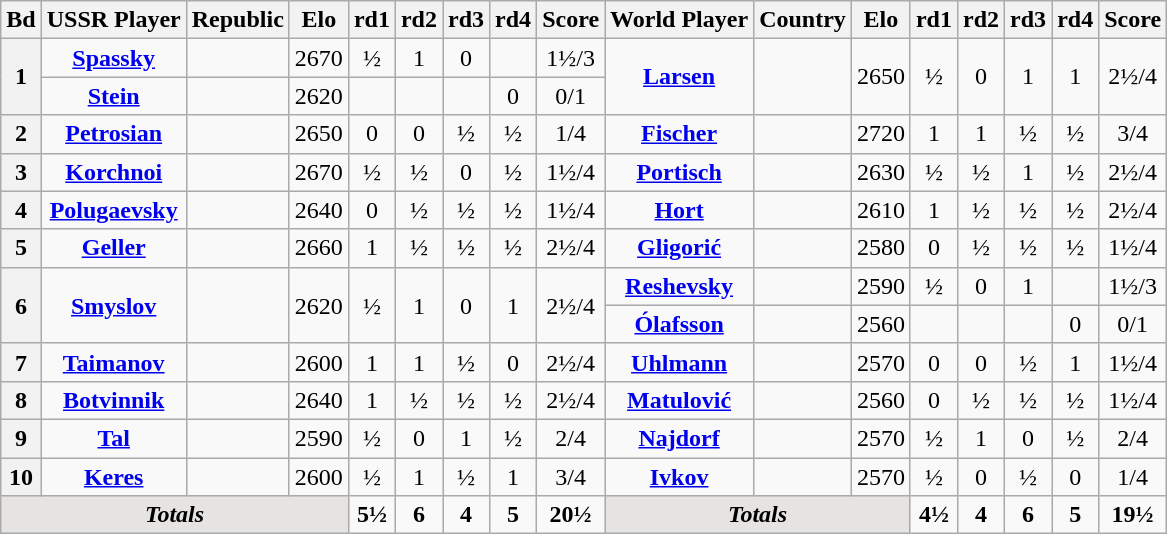<table class="wikitable" style="text-align:center;">
<tr>
<th>Bd</th>
<th>USSR Player</th>
<th>Republic</th>
<th>Elo</th>
<th>rd1</th>
<th>rd2</th>
<th>rd3</th>
<th>rd4</th>
<th>Score</th>
<th>World Player</th>
<th>Country</th>
<th>Elo</th>
<th>rd1</th>
<th>rd2</th>
<th>rd3</th>
<th>rd4</th>
<th>Score</th>
</tr>
<tr>
<th rowspan="2">1</th>
<td><strong><a href='#'>Spassky</a></strong></td>
<td style="text-align:left;"></td>
<td>2670</td>
<td>½</td>
<td>1</td>
<td>0</td>
<td></td>
<td>1½/3</td>
<td rowspan="2"><strong><a href='#'>Larsen</a></strong></td>
<td rowspan="2" style="text-align:left;"></td>
<td rowspan="2">2650</td>
<td rowspan="2">½</td>
<td rowspan="2">0</td>
<td rowspan="2">1</td>
<td rowspan="2">1</td>
<td rowspan="2">2½/4</td>
</tr>
<tr>
<td><strong><a href='#'>Stein</a></strong></td>
<td style="text-align:left;"></td>
<td>2620</td>
<td></td>
<td></td>
<td></td>
<td>0</td>
<td>0/1</td>
</tr>
<tr>
<th>2</th>
<td><strong><a href='#'>Petrosian</a></strong></td>
<td style="text-align:left;"></td>
<td>2650</td>
<td>0</td>
<td>0</td>
<td>½</td>
<td>½</td>
<td>1/4</td>
<td><strong><a href='#'>Fischer</a></strong></td>
<td style="text-align:left;"></td>
<td>2720</td>
<td>1</td>
<td>1</td>
<td>½</td>
<td>½</td>
<td>3/4</td>
</tr>
<tr>
<th>3</th>
<td><strong><a href='#'>Korchnoi</a></strong></td>
<td style="text-align:left;"></td>
<td>2670</td>
<td>½</td>
<td>½</td>
<td>0</td>
<td>½</td>
<td>1½/4</td>
<td><strong><a href='#'>Portisch</a></strong></td>
<td style="text-align:left;"></td>
<td>2630</td>
<td>½</td>
<td>½</td>
<td>1</td>
<td>½</td>
<td>2½/4</td>
</tr>
<tr>
<th>4</th>
<td><strong><a href='#'>Polugaevsky</a></strong></td>
<td style="text-align:left;"></td>
<td>2640</td>
<td>0</td>
<td>½</td>
<td>½</td>
<td>½</td>
<td>1½/4</td>
<td><strong><a href='#'>Hort</a></strong></td>
<td style="text-align:left;"></td>
<td>2610</td>
<td>1</td>
<td>½</td>
<td>½</td>
<td>½</td>
<td>2½/4</td>
</tr>
<tr>
<th>5</th>
<td><strong><a href='#'>Geller</a></strong></td>
<td style="text-align:left;"></td>
<td>2660</td>
<td>1</td>
<td>½</td>
<td>½</td>
<td>½</td>
<td>2½/4</td>
<td><strong><a href='#'>Gligorić</a></strong></td>
<td style="text-align:left;"></td>
<td>2580</td>
<td>0</td>
<td>½</td>
<td>½</td>
<td>½</td>
<td>1½/4</td>
</tr>
<tr>
<th rowspan="2">6</th>
<td rowspan="2"><strong><a href='#'>Smyslov</a></strong></td>
<td rowspan="2" style="text-align:left;"></td>
<td rowspan="2">2620</td>
<td rowspan="2">½</td>
<td rowspan="2">1</td>
<td rowspan="2">0</td>
<td rowspan="2">1</td>
<td rowspan="2">2½/4</td>
<td><strong><a href='#'>Reshevsky</a></strong></td>
<td style="text-align:left;"></td>
<td>2590</td>
<td>½</td>
<td>0</td>
<td>1</td>
<td></td>
<td>1½/3</td>
</tr>
<tr>
<td><strong><a href='#'>Ólafsson</a></strong></td>
<td style="text-align:left;"></td>
<td>2560</td>
<td></td>
<td></td>
<td></td>
<td>0</td>
<td>0/1</td>
</tr>
<tr>
<th>7</th>
<td><strong><a href='#'>Taimanov</a></strong></td>
<td style="text-align:left;"></td>
<td>2600</td>
<td>1</td>
<td>1</td>
<td>½</td>
<td>0</td>
<td>2½/4</td>
<td><strong><a href='#'>Uhlmann</a></strong></td>
<td style="text-align:left;"></td>
<td>2570</td>
<td>0</td>
<td>0</td>
<td>½</td>
<td>1</td>
<td>1½/4</td>
</tr>
<tr>
<th>8</th>
<td><strong><a href='#'>Botvinnik</a></strong></td>
<td style="text-align:left;"></td>
<td>2640</td>
<td>1</td>
<td>½</td>
<td>½</td>
<td>½</td>
<td>2½/4</td>
<td><strong><a href='#'>Matulović</a></strong></td>
<td style="text-align:left;"></td>
<td>2560</td>
<td>0</td>
<td>½</td>
<td>½</td>
<td>½</td>
<td>1½/4</td>
</tr>
<tr>
<th>9</th>
<td><strong><a href='#'>Tal</a></strong></td>
<td style="text-align:left;"></td>
<td>2590</td>
<td>½</td>
<td>0</td>
<td>1</td>
<td>½</td>
<td>2/4</td>
<td><strong><a href='#'>Najdorf</a></strong></td>
<td style="text-align:left;"></td>
<td>2570</td>
<td>½</td>
<td>1</td>
<td>0</td>
<td>½</td>
<td>2/4</td>
</tr>
<tr>
<th>10</th>
<td><strong><a href='#'>Keres</a></strong></td>
<td style="text-align:left;"></td>
<td>2600</td>
<td>½</td>
<td>1</td>
<td>½</td>
<td>1</td>
<td>3/4</td>
<td><strong><a href='#'>Ivkov</a></strong></td>
<td style="text-align:left;"></td>
<td>2570</td>
<td>½</td>
<td>0</td>
<td>½</td>
<td>0</td>
<td>1/4</td>
</tr>
<tr>
<td colspan="4" + style="background:#E5E4E2"><strong><em>Totals</em></strong></td>
<td><strong>5½</strong></td>
<td><strong>6</strong></td>
<td><strong>4</strong></td>
<td><strong>5</strong></td>
<td><strong>20½</strong></td>
<td colspan="3" + style="background:#E5E4E2"><strong><em>Totals</em></strong></td>
<td><strong>4½</strong></td>
<td><strong>4</strong></td>
<td><strong>6</strong></td>
<td><strong>5</strong></td>
<td><strong>19½</strong></td>
</tr>
</table>
